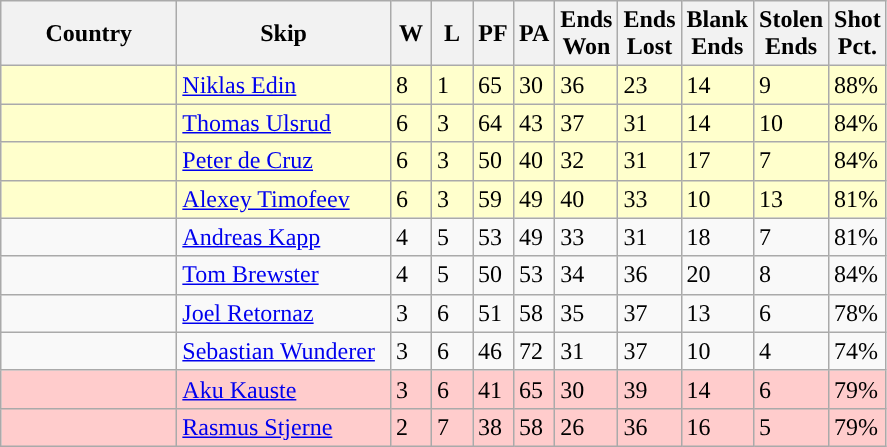<table class=wikitable>
<tr>
<th width=110>Country</th>
<th width=135>Skip</th>
<th width=20>W</th>
<th width=20>L</th>
<th width=20>PF</th>
<th width=20>PA</th>
<th width=20>Ends Won</th>
<th width=20>Ends Lost</th>
<th width=20>Blank Ends</th>
<th width=20>Stolen Ends</th>
<th width=20>Shot Pct.</th>
</tr>
<tr style="background:#ffffcc;">
<td></td>
<td><a href='#'>Niklas Edin</a></td>
<td>8</td>
<td>1</td>
<td>65</td>
<td>30</td>
<td>36</td>
<td>23</td>
<td>14</td>
<td>9</td>
<td>88%</td>
</tr>
<tr style="background:#ffffcc;">
<td></td>
<td><a href='#'>Thomas Ulsrud</a></td>
<td>6</td>
<td>3</td>
<td>64</td>
<td>43</td>
<td>37</td>
<td>31</td>
<td>14</td>
<td>10</td>
<td>84%</td>
</tr>
<tr style="background:#ffffcc;">
<td></td>
<td><a href='#'>Peter de Cruz</a></td>
<td>6</td>
<td>3</td>
<td>50</td>
<td>40</td>
<td>32</td>
<td>31</td>
<td>17</td>
<td>7</td>
<td>84%</td>
</tr>
<tr style="background:#ffffcc;">
<td></td>
<td><a href='#'>Alexey Timofeev</a></td>
<td>6</td>
<td>3</td>
<td>59</td>
<td>49</td>
<td>40</td>
<td>33</td>
<td>10</td>
<td>13</td>
<td>81%</td>
</tr>
<tr>
<td></td>
<td><a href='#'>Andreas Kapp</a></td>
<td>4</td>
<td>5</td>
<td>53</td>
<td>49</td>
<td>33</td>
<td>31</td>
<td>18</td>
<td>7</td>
<td>81%</td>
</tr>
<tr>
<td></td>
<td><a href='#'>Tom Brewster</a></td>
<td>4</td>
<td>5</td>
<td>50</td>
<td>53</td>
<td>34</td>
<td>36</td>
<td>20</td>
<td>8</td>
<td>84%</td>
</tr>
<tr>
<td></td>
<td><a href='#'>Joel Retornaz</a></td>
<td>3</td>
<td>6</td>
<td>51</td>
<td>58</td>
<td>35</td>
<td>37</td>
<td>13</td>
<td>6</td>
<td>78%</td>
</tr>
<tr>
<td></td>
<td><a href='#'>Sebastian Wunderer</a></td>
<td>3</td>
<td>6</td>
<td>46</td>
<td>72</td>
<td>31</td>
<td>37</td>
<td>10</td>
<td>4</td>
<td>74%</td>
</tr>
<tr style="background:#ffcccc;">
<td></td>
<td><a href='#'>Aku Kauste</a></td>
<td>3</td>
<td>6</td>
<td>41</td>
<td>65</td>
<td>30</td>
<td>39</td>
<td>14</td>
<td>6</td>
<td>79%</td>
</tr>
<tr style="background:#ffcccc;">
<td></td>
<td><a href='#'>Rasmus Stjerne</a></td>
<td>2</td>
<td>7</td>
<td>38</td>
<td>58</td>
<td>26</td>
<td>36</td>
<td>16</td>
<td>5</td>
<td>79%</td>
</tr>
</table>
